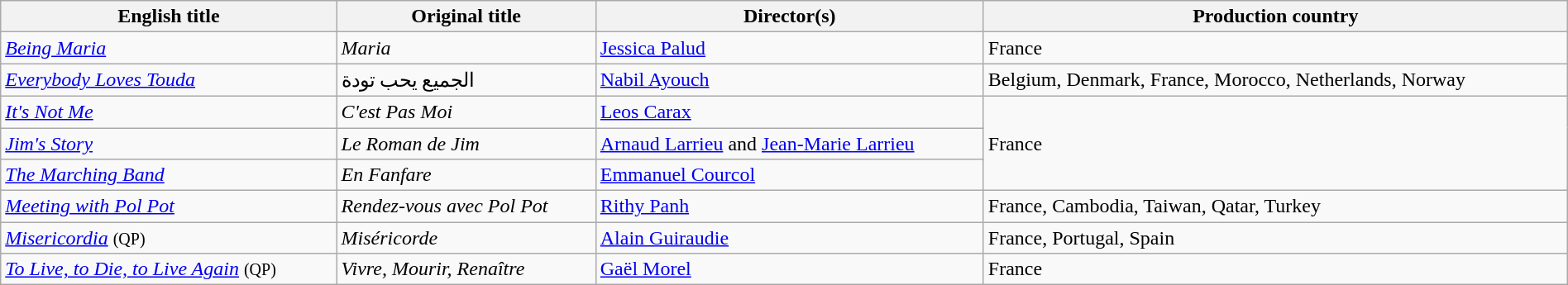<table class="wikitable" style="width:100%; margin-bottom:4px">
<tr>
<th>English title</th>
<th>Original title</th>
<th>Director(s)</th>
<th>Production country</th>
</tr>
<tr>
<td><em><a href='#'>Being Maria</a></em></td>
<td><em>Maria</em></td>
<td><a href='#'>Jessica Palud</a></td>
<td>France</td>
</tr>
<tr>
<td><em><a href='#'>Everybody Loves Touda</a></em></td>
<td>الجميع يحب تودة</td>
<td><a href='#'>Nabil Ayouch</a></td>
<td>Belgium, Denmark, France, Morocco, Netherlands, Norway</td>
</tr>
<tr>
<td><em><a href='#'>It's Not Me</a></em></td>
<td><em>C'est Pas Moi</em></td>
<td><a href='#'>Leos Carax</a></td>
<td rowspan="3">France</td>
</tr>
<tr>
<td><em><a href='#'>Jim's Story</a></em></td>
<td><em>Le Roman de Jim</em></td>
<td><a href='#'>Arnaud Larrieu</a> and <a href='#'>Jean-Marie Larrieu</a></td>
</tr>
<tr>
<td><em><a href='#'>The Marching Band</a></em></td>
<td><em>En Fanfare</em></td>
<td><a href='#'>Emmanuel Courcol</a></td>
</tr>
<tr>
<td><em><a href='#'>Meeting with Pol Pot</a></em></td>
<td><em>Rendez-vous avec Pol Pot</em></td>
<td><a href='#'>Rithy Panh</a></td>
<td>France, Cambodia, Taiwan, Qatar, Turkey</td>
</tr>
<tr>
<td><em><a href='#'>Misericordia</a></em> <small>(QP)</small></td>
<td><em>Miséricorde</em></td>
<td><a href='#'>Alain Guiraudie</a></td>
<td>France, Portugal, Spain</td>
</tr>
<tr>
<td><em><a href='#'>To Live, to Die, to Live Again</a></em> <small>(QP)</small></td>
<td><em>Vivre, Mourir, Renaître</em></td>
<td><a href='#'>Gaël Morel</a></td>
<td>France</td>
</tr>
</table>
